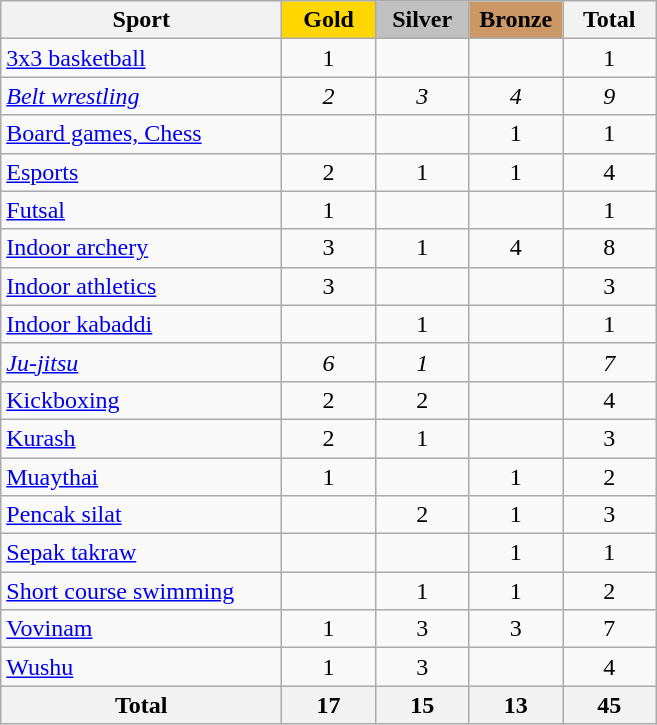<table class="wikitable sortable" style="text-align:center;">
<tr>
<th width=180>Sport</th>
<th scope="col" style="background:gold; width:55px;">Gold</th>
<th scope="col" style="background:silver; width:55px;">Silver</th>
<th scope="col" style="background:#cc9966; width:55px;">Bronze</th>
<th width=55>Total</th>
</tr>
<tr>
<td align=left><a href='#'>3x3 basketball</a></td>
<td>1</td>
<td></td>
<td></td>
<td>1</td>
</tr>
<tr class="sortbottom">
<td align=left><em><a href='#'>Belt wrestling</a></em></td>
<td><em>2</em></td>
<td><em>3</em></td>
<td><em>4</em></td>
<td><em>9</em></td>
</tr>
<tr>
<td align=left><a href='#'>Board games, Chess</a></td>
<td></td>
<td></td>
<td>1</td>
<td>1</td>
</tr>
<tr>
<td align=left><a href='#'>Esports</a></td>
<td>2</td>
<td>1</td>
<td>1</td>
<td>4</td>
</tr>
<tr>
<td align=left><a href='#'>Futsal</a></td>
<td>1</td>
<td></td>
<td></td>
<td>1</td>
</tr>
<tr>
<td align=left><a href='#'>Indoor archery</a></td>
<td>3</td>
<td>1</td>
<td>4</td>
<td>8</td>
</tr>
<tr>
<td align=left><a href='#'>Indoor athletics</a></td>
<td>3</td>
<td></td>
<td></td>
<td>3</td>
</tr>
<tr>
<td align=left><a href='#'>Indoor kabaddi</a></td>
<td></td>
<td>1</td>
<td></td>
<td>1</td>
</tr>
<tr class="sortbottom">
<td align=left><em><a href='#'>Ju-jitsu</a></em></td>
<td><em>6</em></td>
<td><em>1</em></td>
<td></td>
<td><em>7</em></td>
</tr>
<tr>
<td align=left><a href='#'>Kickboxing</a></td>
<td>2</td>
<td>2</td>
<td></td>
<td>4</td>
</tr>
<tr>
<td align=left><a href='#'>Kurash</a></td>
<td>2</td>
<td>1</td>
<td></td>
<td>3</td>
</tr>
<tr>
<td align=left><a href='#'>Muaythai</a></td>
<td>1</td>
<td></td>
<td>1</td>
<td>2</td>
</tr>
<tr>
<td align=left><a href='#'>Pencak silat</a></td>
<td></td>
<td>2</td>
<td>1</td>
<td>3</td>
</tr>
<tr>
<td align=left><a href='#'>Sepak takraw</a></td>
<td></td>
<td></td>
<td>1</td>
<td>1</td>
</tr>
<tr>
<td align=left><a href='#'>Short course swimming</a></td>
<td></td>
<td>1</td>
<td>1</td>
<td>2</td>
</tr>
<tr>
<td align=left><a href='#'>Vovinam</a></td>
<td>1</td>
<td>3</td>
<td>3</td>
<td>7</td>
</tr>
<tr>
<td align=left><a href='#'>Wushu</a></td>
<td>1</td>
<td>3</td>
<td></td>
<td>4</td>
</tr>
<tr class="sortbottom">
<th>Total</th>
<th>17</th>
<th>15</th>
<th>13</th>
<th>45</th>
</tr>
</table>
